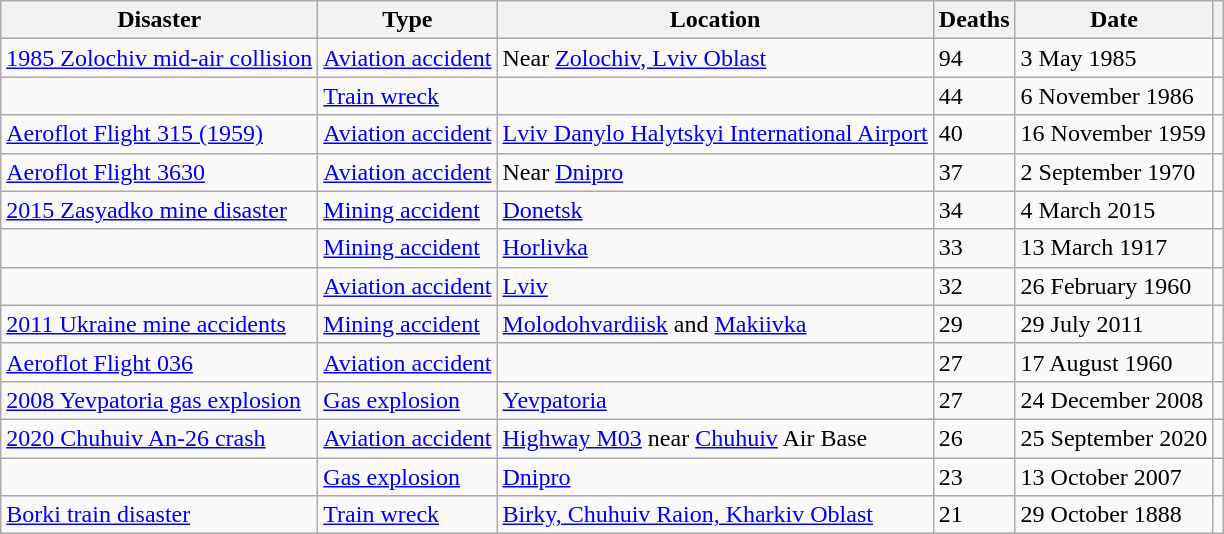<table class="wikitable sortable sotable">
<tr>
<th>Disaster</th>
<th>Type</th>
<th>Location</th>
<th>Deaths</th>
<th>Date</th>
<th></th>
</tr>
<tr>
<td><a href='#'>1985 Zolochiv mid-air collision</a></td>
<td><a href='#'>Aviation accident</a></td>
<td>Near <a href='#'>Zolochiv, Lviv Oblast</a></td>
<td>94</td>
<td>3 May 1985</td>
<td> </td>
</tr>
<tr>
<td></td>
<td><a href='#'>Train wreck</a></td>
<td></td>
<td>44</td>
<td>6 November 1986</td>
<td></td>
</tr>
<tr>
<td><a href='#'>Aeroflot Flight 315 (1959)</a></td>
<td><a href='#'>Aviation accident</a></td>
<td><a href='#'>Lviv Danylo Halytskyi International Airport</a></td>
<td>40</td>
<td>16 November 1959</td>
<td></td>
</tr>
<tr>
<td><a href='#'>Aeroflot Flight 3630</a></td>
<td><a href='#'>Aviation accident</a></td>
<td>Near <a href='#'>Dnipro</a></td>
<td>37</td>
<td>2 September 1970</td>
<td></td>
</tr>
<tr>
<td><a href='#'>2015 Zasyadko mine disaster</a></td>
<td><a href='#'>Mining accident</a></td>
<td><a href='#'>Donetsk</a></td>
<td>34</td>
<td>4 March 2015</td>
<td></td>
</tr>
<tr>
<td></td>
<td><a href='#'>Mining accident</a></td>
<td><a href='#'>Horlivka</a></td>
<td>33</td>
<td>13 March 1917</td>
<td></td>
</tr>
<tr>
<td></td>
<td><a href='#'>Aviation accident</a></td>
<td><a href='#'>Lviv</a></td>
<td>32</td>
<td>26 February 1960</td>
<td></td>
</tr>
<tr>
<td><a href='#'>2011 Ukraine mine accidents</a></td>
<td><a href='#'>Mining accident</a></td>
<td><a href='#'>Molodohvardiisk</a> and <a href='#'>Makiivka</a></td>
<td>29</td>
<td>29 July 2011</td>
<td></td>
</tr>
<tr>
<td><a href='#'>Aeroflot Flight 036</a></td>
<td><a href='#'>Aviation accident</a></td>
<td></td>
<td>27</td>
<td>17 August 1960</td>
<td></td>
</tr>
<tr>
<td><a href='#'>2008 Yevpatoria gas explosion</a></td>
<td><a href='#'>Gas explosion</a></td>
<td><a href='#'>Yevpatoria</a></td>
<td>27</td>
<td>24 December 2008</td>
<td></td>
</tr>
<tr>
<td><a href='#'>2020 Chuhuiv An-26 crash</a></td>
<td><a href='#'>Aviation accident</a></td>
<td><a href='#'>Highway M03</a> near <a href='#'>Chuhuiv</a> Air Base</td>
<td>26</td>
<td>25 September 2020</td>
<td></td>
</tr>
<tr>
<td></td>
<td><a href='#'>Gas explosion</a></td>
<td><a href='#'>Dnipro</a></td>
<td>23</td>
<td>13 October 2007</td>
<td></td>
</tr>
<tr>
<td><a href='#'>Borki train disaster</a></td>
<td><a href='#'>Train wreck</a></td>
<td><a href='#'>Birky, Chuhuiv Raion, Kharkiv Oblast</a></td>
<td>21</td>
<td>29 October 1888</td>
<td></td>
</tr>
</table>
